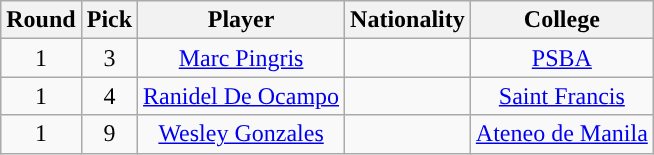<table class="wikitable sortable sortable">
<tr>
<th>Round</th>
<th>Pick</th>
<th>Player</th>
<th>Nationality</th>
<th>College</th>
</tr>
<tr style="text-align: center">
<td>1</td>
<td>3</td>
<td><a href='#'>Marc Pingris</a></td>
<td></td>
<td><a href='#'>PSBA</a></td>
</tr>
<tr style="text-align: center">
<td>1</td>
<td>4</td>
<td><a href='#'>Ranidel De Ocampo</a></td>
<td></td>
<td><a href='#'>Saint Francis</a></td>
</tr>
<tr style="text-align: center">
<td>1</td>
<td>9</td>
<td><a href='#'>Wesley Gonzales</a></td>
<td></td>
<td><a href='#'>Ateneo de Manila</a></td>
</tr>
</table>
